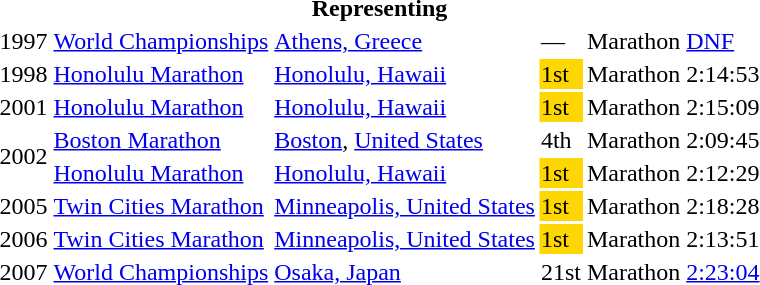<table>
<tr>
<th colspan="6">Representing </th>
</tr>
<tr>
<td>1997</td>
<td><a href='#'>World Championships</a></td>
<td><a href='#'>Athens, Greece</a></td>
<td>—</td>
<td>Marathon</td>
<td><a href='#'>DNF</a></td>
</tr>
<tr>
<td>1998</td>
<td><a href='#'>Honolulu Marathon</a></td>
<td><a href='#'>Honolulu, Hawaii</a></td>
<td bgcolor="gold">1st</td>
<td>Marathon</td>
<td>2:14:53</td>
</tr>
<tr>
<td>2001</td>
<td><a href='#'>Honolulu Marathon</a></td>
<td><a href='#'>Honolulu, Hawaii</a></td>
<td bgcolor="gold">1st</td>
<td>Marathon</td>
<td>2:15:09</td>
</tr>
<tr>
<td rowspan=2>2002</td>
<td><a href='#'>Boston Marathon</a></td>
<td><a href='#'>Boston</a>, <a href='#'>United States</a></td>
<td>4th</td>
<td>Marathon</td>
<td>2:09:45</td>
</tr>
<tr>
<td><a href='#'>Honolulu Marathon</a></td>
<td><a href='#'>Honolulu, Hawaii</a></td>
<td bgcolor="gold">1st</td>
<td>Marathon</td>
<td>2:12:29</td>
</tr>
<tr>
<td>2005</td>
<td><a href='#'>Twin Cities Marathon</a></td>
<td><a href='#'>Minneapolis, United States</a></td>
<td bgcolor="gold">1st</td>
<td>Marathon</td>
<td>2:18:28</td>
</tr>
<tr>
<td>2006</td>
<td><a href='#'>Twin Cities Marathon</a></td>
<td><a href='#'>Minneapolis, United States</a></td>
<td bgcolor="gold">1st</td>
<td>Marathon</td>
<td>2:13:51</td>
</tr>
<tr>
<td>2007</td>
<td><a href='#'>World Championships</a></td>
<td><a href='#'>Osaka, Japan</a></td>
<td>21st</td>
<td>Marathon</td>
<td><a href='#'>2:23:04</a></td>
</tr>
</table>
